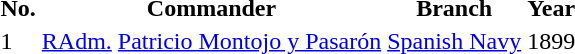<table>
<tr>
<th>No.</th>
<th>Commander</th>
<th>Branch</th>
<th>Year</th>
</tr>
<tr>
<td>1</td>
<td><a href='#'>RAdm.</a> <a href='#'>Patricio Montojo y Pasarón</a></td>
<td><a href='#'>Spanish Navy</a></td>
<td>1899</td>
</tr>
</table>
